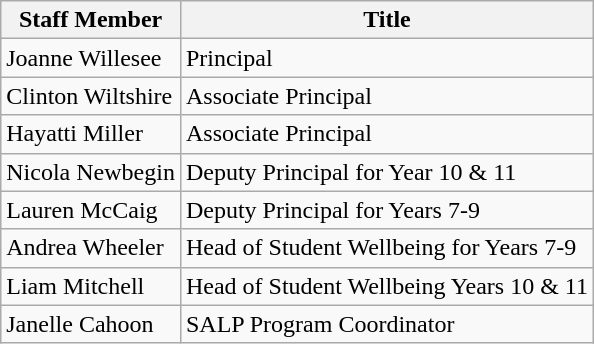<table class="wikitable">
<tr>
<th>Staff Member</th>
<th>Title</th>
</tr>
<tr>
<td>Joanne Willesee</td>
<td>Principal</td>
</tr>
<tr>
<td>Clinton Wiltshire</td>
<td>Associate Principal</td>
</tr>
<tr>
<td>Hayatti Miller</td>
<td>Associate Principal</td>
</tr>
<tr>
<td>Nicola Newbegin</td>
<td>Deputy Principal for Year 10 & 11</td>
</tr>
<tr>
<td>Lauren McCaig</td>
<td>Deputy Principal for Years 7-9</td>
</tr>
<tr>
<td>Andrea Wheeler</td>
<td>Head of Student Wellbeing for Years 7-9</td>
</tr>
<tr>
<td>Liam Mitchell</td>
<td>Head of Student Wellbeing Years 10 & 11</td>
</tr>
<tr>
<td>Janelle Cahoon</td>
<td>SALP Program Coordinator</td>
</tr>
</table>
